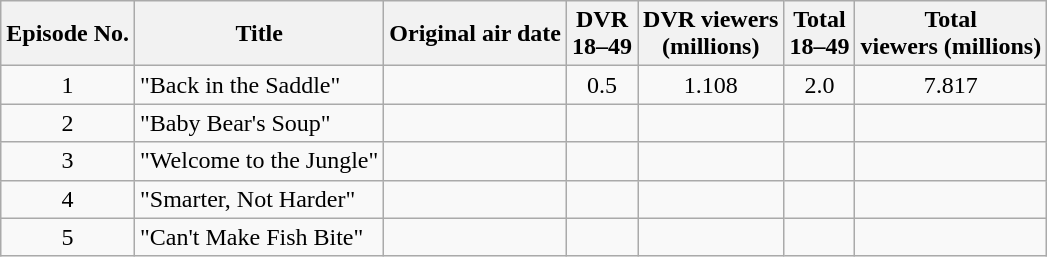<table class="wikitable" style="text-align:center;">
<tr>
<th>Episode No.</th>
<th>Title</th>
<th>Original air date</th>
<th>DVR<br>18–49</th>
<th>DVR viewers<br>(millions)</th>
<th>Total<br>18–49</th>
<th>Total<br>viewers (millions)</th>
</tr>
<tr>
<td>1</td>
<td style="text-align:left;">"Back in the Saddle"</td>
<td></td>
<td>0.5</td>
<td>1.108</td>
<td>2.0</td>
<td>7.817</td>
</tr>
<tr>
<td>2</td>
<td style="text-align:left;">"Baby Bear's Soup"</td>
<td></td>
<td></td>
<td></td>
<td></td>
<td></td>
</tr>
<tr>
<td>3</td>
<td style="text-align:left;">"Welcome to the Jungle"</td>
<td></td>
<td></td>
<td></td>
<td></td>
<td></td>
</tr>
<tr>
<td>4</td>
<td style="text-align:left;">"Smarter, Not Harder"</td>
<td></td>
<td></td>
<td></td>
<td></td>
<td></td>
</tr>
<tr>
<td>5</td>
<td style="text-align:left;">"Can't Make Fish Bite"</td>
<td></td>
<td></td>
<td></td>
<td></td>
<td></td>
</tr>
</table>
